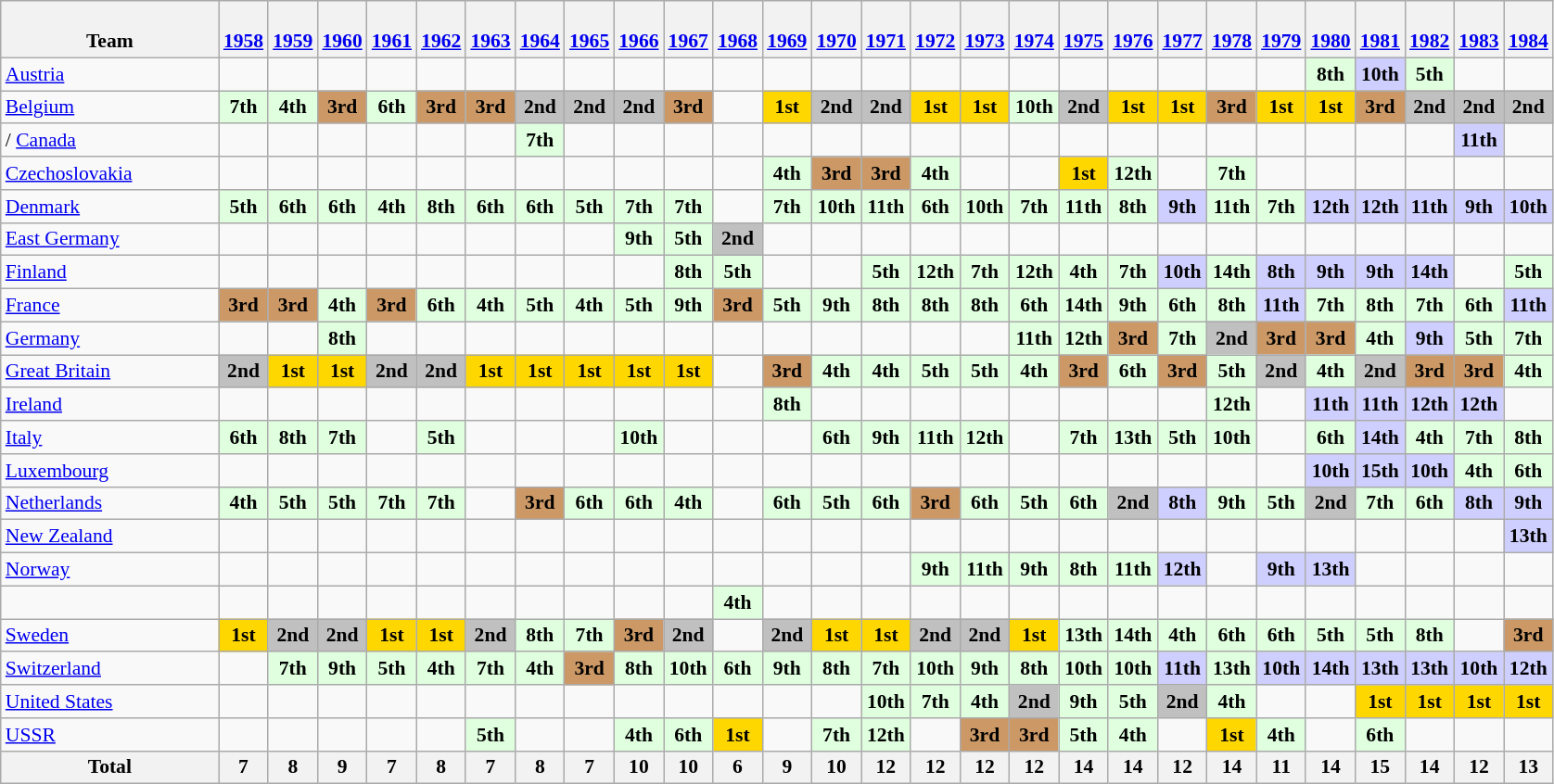<table class="wikitable" style="text-align:center; font-size:90%">
<tr valign="bottom">
<th width=150>Team</th>
<th><br><a href='#'>1958</a></th>
<th><br><a href='#'>1959</a></th>
<th><br><a href='#'>1960</a></th>
<th><br><a href='#'>1961</a></th>
<th><br><a href='#'>1962</a></th>
<th><br><a href='#'>1963</a></th>
<th><br><a href='#'>1964</a></th>
<th><br><a href='#'>1965</a></th>
<th><br><a href='#'>1966</a></th>
<th><br><a href='#'>1967</a></th>
<th><br><a href='#'>1968</a></th>
<th><br><a href='#'>1969</a></th>
<th><br><a href='#'>1970</a></th>
<th><br><a href='#'>1971</a></th>
<th><br><a href='#'>1972</a></th>
<th><br><a href='#'>1973</a></th>
<th><br><a href='#'>1974</a></th>
<th><br><a href='#'>1975</a></th>
<th><br><a href='#'>1976</a></th>
<th><br><a href='#'>1977</a></th>
<th><br><a href='#'>1978</a></th>
<th><br><a href='#'>1979</a></th>
<th><br><a href='#'>1980</a></th>
<th><br><a href='#'>1981</a></th>
<th><br><a href='#'>1982</a></th>
<th><br><a href='#'>1983</a></th>
<th><br><a href='#'>1984</a></th>
</tr>
<tr>
<td align=left> <a href='#'>Austria</a></td>
<td></td>
<td></td>
<td></td>
<td></td>
<td></td>
<td></td>
<td></td>
<td></td>
<td></td>
<td></td>
<td></td>
<td></td>
<td></td>
<td></td>
<td></td>
<td></td>
<td></td>
<td></td>
<td></td>
<td></td>
<td></td>
<td></td>
<td style="background:#DFFFDF;"><strong>8th</strong></td>
<td style="background:#CFCFFF;"><strong>10th</strong></td>
<td style="background:#DFFFDF;"><strong>5th</strong></td>
<td></td>
<td></td>
</tr>
<tr>
<td align=left> <a href='#'>Belgium</a></td>
<td style="background:#DFFFDF;"><strong>7th</strong></td>
<td style="background:#DFFFDF;"><strong>4th</strong></td>
<td bgcolor=#cc9966><strong>3rd</strong></td>
<td style="background:#DFFFDF;"><strong>6th</strong></td>
<td bgcolor=#cc9966><strong>3rd</strong></td>
<td bgcolor=#cc9966><strong>3rd</strong></td>
<td bgcolor=silver><strong>2nd</strong></td>
<td bgcolor=silver><strong>2nd</strong></td>
<td bgcolor=silver><strong>2nd</strong></td>
<td bgcolor=#cc9966><strong>3rd</strong></td>
<td></td>
<td bgcolor=gold><strong>1st</strong></td>
<td bgcolor=silver><strong>2nd</strong></td>
<td bgcolor=silver><strong>2nd</strong></td>
<td bgcolor=gold><strong>1st</strong></td>
<td bgcolor=gold><strong>1st</strong></td>
<td style="background:#DFFFDF;"><strong>10th</strong></td>
<td bgcolor=silver><strong>2nd</strong></td>
<td bgcolor=gold><strong>1st</strong></td>
<td bgcolor=gold><strong>1st</strong></td>
<td bgcolor=#cc9966><strong>3rd</strong></td>
<td bgcolor=gold><strong>1st</strong></td>
<td bgcolor=gold><strong>1st</strong></td>
<td bgcolor=#cc9966><strong>3rd</strong></td>
<td bgcolor=silver><strong>2nd</strong></td>
<td bgcolor=silver><strong>2nd</strong></td>
<td bgcolor=silver><strong>2nd</strong></td>
</tr>
<tr>
<td align=left>/ <a href='#'>Canada</a></td>
<td></td>
<td></td>
<td></td>
<td></td>
<td></td>
<td></td>
<td style="background:#DFFFDF;"><strong>7th</strong></td>
<td></td>
<td></td>
<td></td>
<td></td>
<td></td>
<td></td>
<td></td>
<td></td>
<td></td>
<td></td>
<td></td>
<td></td>
<td></td>
<td></td>
<td></td>
<td></td>
<td></td>
<td></td>
<td style="background:#CFCFFF;"><strong>11th</strong></td>
<td></td>
</tr>
<tr>
<td align=left> <a href='#'>Czechoslovakia</a></td>
<td></td>
<td></td>
<td></td>
<td></td>
<td></td>
<td></td>
<td></td>
<td></td>
<td></td>
<td></td>
<td></td>
<td style="background:#DFFFDF;"><strong>4th</strong></td>
<td bgcolor=#cc9966><strong>3rd</strong></td>
<td bgcolor=#cc9966><strong>3rd</strong></td>
<td style="background:#DFFFDF;"><strong>4th</strong></td>
<td></td>
<td></td>
<td bgcolor=gold><strong>1st</strong></td>
<td style="background:#DFFFDF;"><strong>12th</strong></td>
<td></td>
<td style="background:#DFFFDF;"><strong>7th</strong></td>
<td></td>
<td></td>
<td></td>
<td></td>
<td></td>
<td></td>
</tr>
<tr>
<td align=left> <a href='#'>Denmark</a></td>
<td style="background:#DFFFDF;"><strong>5th</strong></td>
<td style="background:#DFFFDF;"><strong>6th</strong></td>
<td style="background:#DFFFDF;"><strong>6th</strong></td>
<td style="background:#DFFFDF;"><strong>4th</strong></td>
<td style="background:#DFFFDF;"><strong>8th</strong></td>
<td style="background:#DFFFDF;"><strong>6th</strong></td>
<td style="background:#DFFFDF;"><strong>6th</strong></td>
<td style="background:#DFFFDF;"><strong>5th</strong></td>
<td style="background:#DFFFDF;"><strong>7th</strong></td>
<td style="background:#DFFFDF;"><strong>7th</strong></td>
<td></td>
<td style="background:#DFFFDF;"><strong>7th</strong></td>
<td style="background:#DFFFDF;"><strong>10th</strong></td>
<td style="background:#DFFFDF;"><strong>11th</strong></td>
<td style="background:#DFFFDF;"><strong>6th</strong></td>
<td style="background:#DFFFDF;"><strong>10th</strong></td>
<td style="background:#DFFFDF;"><strong>7th</strong></td>
<td style="background:#DFFFDF;"><strong>11th</strong></td>
<td style="background:#DFFFDF;"><strong>8th</strong></td>
<td style="background:#CFCFFF;"><strong>9th</strong></td>
<td style="background:#DFFFDF;"><strong>11th</strong></td>
<td style="background:#DFFFDF;"><strong>7th</strong></td>
<td style="background:#CFCFFF;"><strong>12th</strong></td>
<td style="background:#CFCFFF;"><strong>12th</strong></td>
<td style="background:#CFCFFF;"><strong>11th</strong></td>
<td style="background:#CFCFFF;"><strong>9th</strong></td>
<td style="background:#CFCFFF;"><strong>10th</strong></td>
</tr>
<tr>
<td align=left> <a href='#'>East Germany</a></td>
<td></td>
<td></td>
<td></td>
<td></td>
<td></td>
<td></td>
<td></td>
<td></td>
<td style="background:#DFFFDF;"><strong>9th</strong></td>
<td style="background:#DFFFDF;"><strong>5th</strong></td>
<td bgcolor=silver><strong>2nd</strong></td>
<td></td>
<td></td>
<td></td>
<td></td>
<td></td>
<td></td>
<td></td>
<td></td>
<td></td>
<td></td>
<td></td>
<td></td>
<td></td>
<td></td>
<td></td>
<td></td>
</tr>
<tr>
<td align=left> <a href='#'>Finland</a></td>
<td></td>
<td></td>
<td></td>
<td></td>
<td></td>
<td></td>
<td></td>
<td></td>
<td></td>
<td style="background:#DFFFDF;"><strong>8th</strong></td>
<td style="background:#DFFFDF;"><strong>5th</strong></td>
<td></td>
<td></td>
<td style="background:#DFFFDF;"><strong>5th</strong></td>
<td style="background:#DFFFDF;"><strong>12th</strong></td>
<td style="background:#DFFFDF;"><strong>7th</strong></td>
<td style="background:#DFFFDF;"><strong>12th</strong></td>
<td style="background:#DFFFDF;"><strong>4th</strong></td>
<td style="background:#DFFFDF;"><strong>7th</strong></td>
<td style="background:#CFCFFF;"><strong>10th</strong></td>
<td style="background:#DFFFDF;"><strong>14th</strong></td>
<td style="background:#CFCFFF;"><strong>8th</strong></td>
<td style="background:#CFCFFF;"><strong>9th</strong></td>
<td style="background:#CFCFFF;"><strong>9th</strong></td>
<td style="background:#CFCFFF;"><strong>14th</strong></td>
<td></td>
<td style="background:#DFFFDF;"><strong>5th</strong></td>
</tr>
<tr>
<td align=left> <a href='#'>France</a></td>
<td bgcolor=#cc9966><strong>3rd</strong></td>
<td bgcolor=#cc9966><strong>3rd</strong></td>
<td style="background:#DFFFDF;"><strong>4th</strong></td>
<td bgcolor=#cc9966><strong>3rd</strong></td>
<td style="background:#DFFFDF;"><strong>6th</strong></td>
<td style="background:#DFFFDF;"><strong>4th</strong></td>
<td style="background:#DFFFDF;"><strong>5th</strong></td>
<td style="background:#DFFFDF;"><strong>4th</strong></td>
<td style="background:#DFFFDF;"><strong>5th</strong></td>
<td style="background:#DFFFDF;"><strong>9th</strong></td>
<td bgcolor=#cc9966><strong>3rd</strong></td>
<td style="background:#DFFFDF;"><strong>5th</strong></td>
<td style="background:#DFFFDF;"><strong>9th</strong></td>
<td style="background:#DFFFDF;"><strong>8th</strong></td>
<td style="background:#DFFFDF;"><strong>8th</strong></td>
<td style="background:#DFFFDF;"><strong>8th</strong></td>
<td style="background:#DFFFDF;"><strong>6th</strong></td>
<td style="background:#DFFFDF;"><strong>14th</strong></td>
<td style="background:#DFFFDF;"><strong>9th</strong></td>
<td style="background:#DFFFDF;"><strong>6th</strong></td>
<td style="background:#DFFFDF;"><strong>8th</strong></td>
<td style="background:#CFCFFF;"><strong>11th</strong></td>
<td style="background:#DFFFDF;"><strong>7th</strong></td>
<td style="background:#DFFFDF;"><strong>8th</strong></td>
<td style="background:#DFFFDF;"><strong>7th</strong></td>
<td style="background:#DFFFDF;"><strong>6th</strong></td>
<td style="background:#CFCFFF;"><strong>11th</strong></td>
</tr>
<tr>
<td align=left> <a href='#'>Germany</a></td>
<td></td>
<td></td>
<td style="background:#DFFFDF;"><strong>8th</strong></td>
<td></td>
<td></td>
<td></td>
<td></td>
<td></td>
<td></td>
<td></td>
<td></td>
<td></td>
<td></td>
<td></td>
<td></td>
<td></td>
<td style="background:#DFFFDF;"><strong>11th</strong></td>
<td style="background:#DFFFDF;"><strong>12th</strong></td>
<td bgcolor=#cc9966><strong>3rd</strong></td>
<td style="background:#DFFFDF;"><strong>7th</strong></td>
<td bgcolor=silver><strong>2nd</strong></td>
<td bgcolor=#cc9966><strong>3rd</strong></td>
<td bgcolor=#cc9966><strong>3rd</strong></td>
<td style="background:#DFFFDF;"><strong>4th</strong></td>
<td style="background:#CFCFFF;"><strong>9th</strong></td>
<td style="background:#DFFFDF;"><strong>5th</strong></td>
<td style="background:#DFFFDF;"><strong>7th</strong></td>
</tr>
<tr>
<td align=left> <a href='#'>Great Britain</a></td>
<td bgcolor=silver><strong>2nd</strong></td>
<td bgcolor=gold><strong>1st</strong></td>
<td bgcolor=gold><strong>1st</strong></td>
<td bgcolor=silver><strong>2nd</strong></td>
<td bgcolor=silver><strong>2nd</strong></td>
<td bgcolor=gold><strong>1st</strong></td>
<td bgcolor=gold><strong>1st</strong></td>
<td bgcolor=gold><strong>1st</strong></td>
<td bgcolor=gold><strong>1st</strong></td>
<td bgcolor=gold><strong>1st</strong></td>
<td></td>
<td bgcolor=#cc9966><strong>3rd</strong></td>
<td style="background:#DFFFDF;"><strong>4th</strong></td>
<td style="background:#DFFFDF;"><strong>4th</strong></td>
<td style="background:#DFFFDF;"><strong>5th</strong></td>
<td style="background:#DFFFDF;"><strong>5th</strong></td>
<td style="background:#DFFFDF;"><strong>4th</strong></td>
<td bgcolor=#cc9966><strong>3rd</strong></td>
<td style="background:#DFFFDF;"><strong>6th</strong></td>
<td bgcolor=#cc9966><strong>3rd</strong></td>
<td style="background:#DFFFDF;"><strong>5th</strong></td>
<td bgcolor=silver><strong>2nd</strong></td>
<td style="background:#DFFFDF;"><strong>4th</strong></td>
<td bgcolor=silver><strong>2nd</strong></td>
<td bgcolor=#cc9966><strong>3rd</strong></td>
<td bgcolor=#cc9966><strong>3rd</strong></td>
<td style="background:#DFFFDF;"><strong>4th</strong></td>
</tr>
<tr>
<td align=left> <a href='#'>Ireland</a></td>
<td></td>
<td></td>
<td></td>
<td></td>
<td></td>
<td></td>
<td></td>
<td></td>
<td></td>
<td></td>
<td></td>
<td style="background:#DFFFDF;"><strong>8th</strong></td>
<td></td>
<td></td>
<td></td>
<td></td>
<td></td>
<td></td>
<td></td>
<td></td>
<td style="background:#DFFFDF;"><strong>12th</strong></td>
<td></td>
<td style="background:#CFCFFF;"><strong>11th</strong></td>
<td style="background:#CFCFFF;"><strong>11th</strong></td>
<td style="background:#CFCFFF;"><strong>12th</strong></td>
<td style="background:#CFCFFF;"><strong>12th</strong></td>
<td></td>
</tr>
<tr>
<td align=left> <a href='#'>Italy</a></td>
<td style="background:#DFFFDF;"><strong>6th</strong></td>
<td style="background:#DFFFDF;"><strong>8th</strong></td>
<td style="background:#DFFFDF;"><strong>7th</strong></td>
<td></td>
<td style="background:#DFFFDF;"><strong>5th</strong></td>
<td></td>
<td></td>
<td></td>
<td style="background:#DFFFDF;"><strong>10th</strong></td>
<td></td>
<td></td>
<td></td>
<td style="background:#DFFFDF;"><strong>6th</strong></td>
<td style="background:#DFFFDF;"><strong>9th</strong></td>
<td style="background:#DFFFDF;"><strong>11th</strong></td>
<td style="background:#DFFFDF;"><strong>12th</strong></td>
<td></td>
<td style="background:#DFFFDF;"><strong>7th</strong></td>
<td style="background:#DFFFDF;"><strong>13th</strong></td>
<td style="background:#DFFFDF;"><strong>5th</strong></td>
<td style="background:#DFFFDF;"><strong>10th</strong></td>
<td></td>
<td style="background:#DFFFDF;"><strong>6th</strong></td>
<td style="background:#CFCFFF;"><strong>14th</strong></td>
<td style="background:#DFFFDF;"><strong>4th</strong></td>
<td style="background:#DFFFDF;"><strong>7th</strong></td>
<td style="background:#DFFFDF;"><strong>8th</strong></td>
</tr>
<tr>
<td align=left> <a href='#'>Luxembourg</a></td>
<td></td>
<td></td>
<td></td>
<td></td>
<td></td>
<td></td>
<td></td>
<td></td>
<td></td>
<td></td>
<td></td>
<td></td>
<td></td>
<td></td>
<td></td>
<td></td>
<td></td>
<td></td>
<td></td>
<td></td>
<td></td>
<td></td>
<td style="background:#CFCFFF;"><strong>10th</strong></td>
<td style="background:#CFCFFF;"><strong>15th</strong></td>
<td style="background:#CFCFFF;"><strong>10th</strong></td>
<td style="background:#DFFFDF;"><strong>4th</strong></td>
<td style="background:#DFFFDF;"><strong>6th</strong></td>
</tr>
<tr>
<td align=left> <a href='#'>Netherlands</a></td>
<td style="background:#DFFFDF;"><strong>4th</strong></td>
<td style="background:#DFFFDF;"><strong>5th</strong></td>
<td style="background:#DFFFDF;"><strong>5th</strong></td>
<td style="background:#DFFFDF;"><strong>7th</strong></td>
<td style="background:#DFFFDF;"><strong>7th</strong></td>
<td></td>
<td bgcolor=#cc9966><strong>3rd</strong></td>
<td style="background:#DFFFDF;"><strong>6th</strong></td>
<td style="background:#DFFFDF;"><strong>6th</strong></td>
<td style="background:#DFFFDF;"><strong>4th</strong></td>
<td></td>
<td style="background:#DFFFDF;"><strong>6th</strong></td>
<td style="background:#DFFFDF;"><strong>5th</strong></td>
<td style="background:#DFFFDF;"><strong>6th</strong></td>
<td bgcolor=#cc9966><strong>3rd</strong></td>
<td style="background:#DFFFDF;"><strong>6th</strong></td>
<td style="background:#DFFFDF;"><strong>5th</strong></td>
<td style="background:#DFFFDF;"><strong>6th</strong></td>
<td bgcolor=silver><strong>2nd</strong></td>
<td style="background:#CFCFFF;"><strong>8th</strong></td>
<td style="background:#DFFFDF;"><strong>9th</strong></td>
<td style="background:#DFFFDF;"><strong>5th</strong></td>
<td bgcolor=silver><strong>2nd</strong></td>
<td style="background:#DFFFDF;"><strong>7th</strong></td>
<td style="background:#DFFFDF;"><strong>6th</strong></td>
<td style="background:#CFCFFF;"><strong>8th</strong></td>
<td style="background:#CFCFFF;"><strong>9th</strong></td>
</tr>
<tr>
<td align=left> <a href='#'>New Zealand</a></td>
<td></td>
<td></td>
<td></td>
<td></td>
<td></td>
<td></td>
<td></td>
<td></td>
<td></td>
<td></td>
<td></td>
<td></td>
<td></td>
<td></td>
<td></td>
<td></td>
<td></td>
<td></td>
<td></td>
<td></td>
<td></td>
<td></td>
<td></td>
<td></td>
<td></td>
<td></td>
<td style="background:#CFCFFF;"><strong>13th</strong></td>
</tr>
<tr>
<td align=left> <a href='#'>Norway</a></td>
<td></td>
<td></td>
<td></td>
<td></td>
<td></td>
<td></td>
<td></td>
<td></td>
<td></td>
<td></td>
<td></td>
<td></td>
<td></td>
<td></td>
<td style="background:#DFFFDF;"><strong>9th</strong></td>
<td style="background:#DFFFDF;"><strong>11th</strong></td>
<td style="background:#DFFFDF;"><strong>9th</strong></td>
<td style="background:#DFFFDF;"><strong>8th</strong></td>
<td style="background:#DFFFDF;"><strong>11th</strong></td>
<td style="background:#CFCFFF;"><strong>12th</strong></td>
<td></td>
<td style="background:#CFCFFF;"><strong>9th</strong></td>
<td style="background:#CFCFFF;"><strong>13th</strong></td>
<td></td>
<td></td>
<td></td>
<td></td>
</tr>
<tr>
<td align=left></td>
<td></td>
<td></td>
<td></td>
<td></td>
<td></td>
<td></td>
<td></td>
<td></td>
<td></td>
<td></td>
<td style="background:#DFFFDF;"><strong>4th</strong></td>
<td></td>
<td></td>
<td></td>
<td></td>
<td></td>
<td></td>
<td></td>
<td></td>
<td></td>
<td></td>
<td></td>
<td></td>
<td></td>
<td></td>
<td></td>
<td></td>
</tr>
<tr>
<td align=left> <a href='#'>Sweden</a></td>
<td bgcolor=gold><strong>1st</strong></td>
<td bgcolor=silver><strong>2nd</strong></td>
<td bgcolor=silver><strong>2nd</strong></td>
<td bgcolor=gold><strong>1st</strong></td>
<td bgcolor=gold><strong>1st</strong></td>
<td bgcolor=silver><strong>2nd</strong></td>
<td style="background:#DFFFDF;"><strong>8th</strong></td>
<td style="background:#DFFFDF;"><strong>7th</strong></td>
<td bgcolor=#cc9966><strong>3rd</strong></td>
<td bgcolor=silver><strong>2nd</strong></td>
<td></td>
<td bgcolor=silver><strong>2nd</strong></td>
<td bgcolor=gold><strong>1st</strong></td>
<td bgcolor=gold><strong>1st</strong></td>
<td bgcolor=silver><strong>2nd</strong></td>
<td bgcolor=silver><strong>2nd</strong></td>
<td bgcolor=gold><strong>1st</strong></td>
<td style="background:#DFFFDF;"><strong>13th</strong></td>
<td style="background:#DFFFDF;"><strong>14th</strong></td>
<td style="background:#DFFFDF;"><strong>4th</strong></td>
<td style="background:#DFFFDF;"><strong>6th</strong></td>
<td style="background:#DFFFDF;"><strong>6th</strong></td>
<td style="background:#DFFFDF;"><strong>5th</strong></td>
<td style="background:#DFFFDF;"><strong>5th</strong></td>
<td style="background:#DFFFDF;"><strong>8th</strong></td>
<td></td>
<td bgcolor=#cc9966><strong>3rd</strong></td>
</tr>
<tr>
<td align=left> <a href='#'>Switzerland</a></td>
<td></td>
<td style="background:#DFFFDF;"><strong>7th</strong></td>
<td style="background:#DFFFDF;"><strong>9th</strong></td>
<td style="background:#DFFFDF;"><strong>5th</strong></td>
<td style="background:#DFFFDF;"><strong>4th</strong></td>
<td style="background:#DFFFDF;"><strong>7th</strong></td>
<td style="background:#DFFFDF;"><strong>4th</strong></td>
<td bgcolor=#cc9966><strong>3rd</strong></td>
<td style="background:#DFFFDF;"><strong>8th</strong></td>
<td style="background:#DFFFDF;"><strong>10th</strong></td>
<td style="background:#DFFFDF;"><strong>6th</strong></td>
<td style="background:#DFFFDF;"><strong>9th</strong></td>
<td style="background:#DFFFDF;"><strong>8th</strong></td>
<td style="background:#DFFFDF;"><strong>7th</strong></td>
<td style="background:#DFFFDF;"><strong>10th</strong></td>
<td style="background:#DFFFDF;"><strong>9th</strong></td>
<td style="background:#DFFFDF;"><strong>8th</strong></td>
<td style="background:#DFFFDF;"><strong>10th</strong></td>
<td style="background:#DFFFDF;"><strong>10th</strong></td>
<td style="background:#CFCFFF;"><strong>11th</strong></td>
<td style="background:#DFFFDF;"><strong>13th</strong></td>
<td style="background:#CFCFFF;"><strong>10th</strong></td>
<td style="background:#CFCFFF;"><strong>14th</strong></td>
<td style="background:#CFCFFF;"><strong>13th</strong></td>
<td style="background:#CFCFFF;"><strong>13th</strong></td>
<td style="background:#CFCFFF;"><strong>10th</strong></td>
<td style="background:#CFCFFF;"><strong>12th</strong></td>
</tr>
<tr>
<td align=left> <a href='#'>United States</a></td>
<td></td>
<td></td>
<td></td>
<td></td>
<td></td>
<td></td>
<td></td>
<td></td>
<td></td>
<td></td>
<td></td>
<td></td>
<td></td>
<td style="background:#DFFFDF;"><strong>10th</strong></td>
<td style="background:#DFFFDF;"><strong>7th</strong></td>
<td style="background:#DFFFDF;"><strong>4th</strong></td>
<td bgcolor=silver><strong>2nd</strong></td>
<td style="background:#DFFFDF;"><strong>9th</strong></td>
<td style="background:#DFFFDF;"><strong>5th</strong></td>
<td bgcolor=silver><strong>2nd</strong></td>
<td style="background:#DFFFDF;"><strong>4th</strong></td>
<td></td>
<td></td>
<td bgcolor=gold><strong>1st</strong></td>
<td bgcolor=gold><strong>1st</strong></td>
<td bgcolor=gold><strong>1st</strong></td>
<td bgcolor=gold><strong>1st</strong></td>
</tr>
<tr>
<td align=left> <a href='#'>USSR</a></td>
<td></td>
<td></td>
<td></td>
<td></td>
<td></td>
<td style="background:#DFFFDF;"><strong>5th</strong></td>
<td></td>
<td></td>
<td style="background:#DFFFDF;"><strong>4th</strong></td>
<td style="background:#DFFFDF;"><strong>6th</strong></td>
<td bgcolor=gold><strong>1st</strong></td>
<td></td>
<td style="background:#DFFFDF;"><strong>7th</strong></td>
<td style="background:#DFFFDF;"><strong>12th</strong></td>
<td></td>
<td bgcolor=#cc9966><strong>3rd</strong></td>
<td bgcolor=#cc9966><strong>3rd</strong></td>
<td style="background:#DFFFDF;"><strong>5th</strong></td>
<td style="background:#DFFFDF;"><strong>4th</strong></td>
<td></td>
<td bgcolor=gold><strong>1st</strong></td>
<td style="background:#DFFFDF;"><strong>4th</strong></td>
<td></td>
<td style="background:#DFFFDF;"><strong>6th</strong></td>
<td></td>
<td></td>
<td></td>
</tr>
<tr>
<th>Total</th>
<th>7</th>
<th>8</th>
<th>9</th>
<th>7</th>
<th>8</th>
<th>7</th>
<th>8</th>
<th>7</th>
<th>10</th>
<th>10</th>
<th>6</th>
<th>9</th>
<th>10</th>
<th>12</th>
<th>12</th>
<th>12</th>
<th>12</th>
<th>14</th>
<th>14</th>
<th>12</th>
<th>14</th>
<th>11</th>
<th>14</th>
<th>15</th>
<th>14</th>
<th>12</th>
<th>13</th>
</tr>
</table>
